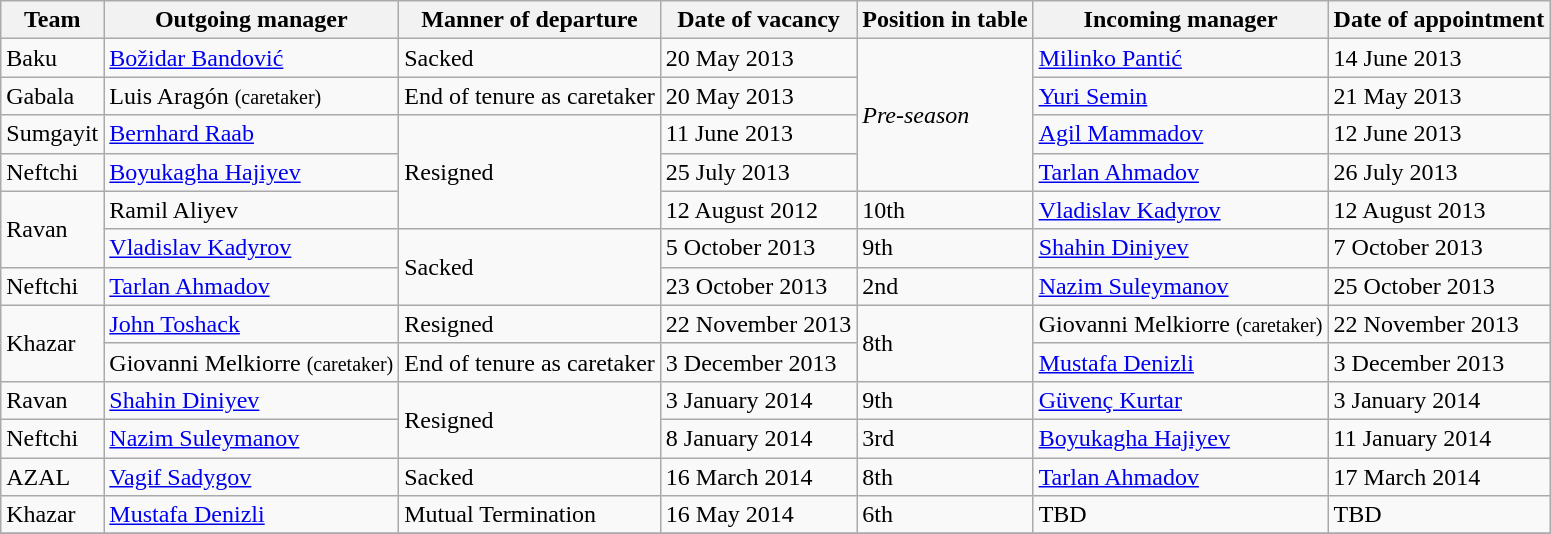<table class="wikitable">
<tr>
<th>Team</th>
<th>Outgoing manager</th>
<th>Manner of departure</th>
<th>Date of vacancy</th>
<th>Position in table</th>
<th>Incoming manager</th>
<th>Date of appointment</th>
</tr>
<tr>
<td>Baku</td>
<td> <a href='#'>Božidar Bandović</a></td>
<td>Sacked</td>
<td>20 May 2013</td>
<td rowspan=4><em>Pre-season</em></td>
<td> <a href='#'>Milinko Pantić</a></td>
<td>14 June 2013</td>
</tr>
<tr>
<td>Gabala</td>
<td> Luis Aragón <small>(caretaker)</small></td>
<td>End of tenure as caretaker</td>
<td>20 May 2013</td>
<td> <a href='#'>Yuri Semin</a></td>
<td>21 May 2013</td>
</tr>
<tr>
<td>Sumgayit</td>
<td> <a href='#'>Bernhard Raab</a></td>
<td rowspan=3>Resigned</td>
<td>11 June 2013</td>
<td> <a href='#'>Agil Mammadov</a></td>
<td>12 June 2013</td>
</tr>
<tr>
<td>Neftchi</td>
<td> <a href='#'>Boyukagha Hajiyev</a></td>
<td>25 July 2013</td>
<td> <a href='#'>Tarlan Ahmadov</a></td>
<td>26 July 2013</td>
</tr>
<tr>
<td rowspan=2>Ravan</td>
<td> Ramil Aliyev</td>
<td>12 August 2012</td>
<td>10th</td>
<td> <a href='#'>Vladislav Kadyrov</a></td>
<td>12 August 2013</td>
</tr>
<tr>
<td> <a href='#'>Vladislav Kadyrov</a></td>
<td rowspan=2>Sacked</td>
<td>5 October 2013</td>
<td>9th</td>
<td> <a href='#'>Shahin Diniyev</a></td>
<td>7 October 2013</td>
</tr>
<tr>
<td>Neftchi</td>
<td> <a href='#'>Tarlan Ahmadov</a></td>
<td>23 October 2013</td>
<td>2nd</td>
<td> <a href='#'>Nazim Suleymanov</a></td>
<td>25 October 2013</td>
</tr>
<tr>
<td rowspan="2">Khazar</td>
<td> <a href='#'>John Toshack</a></td>
<td>Resigned</td>
<td>22 November 2013</td>
<td rowspan="2">8th</td>
<td> Giovanni Melkiorre <small>(caretaker)</small></td>
<td>22 November 2013</td>
</tr>
<tr>
<td> Giovanni Melkiorre <small>(caretaker)</small></td>
<td>End of tenure as caretaker</td>
<td>3 December 2013</td>
<td> <a href='#'>Mustafa Denizli</a></td>
<td>3 December 2013</td>
</tr>
<tr>
<td>Ravan</td>
<td> <a href='#'>Shahin Diniyev</a></td>
<td rowspan="2">Resigned</td>
<td>3 January 2014</td>
<td>9th</td>
<td> <a href='#'>Güvenç Kurtar</a></td>
<td>3 January 2014</td>
</tr>
<tr>
<td>Neftchi</td>
<td> <a href='#'>Nazim Suleymanov</a></td>
<td>8 January 2014</td>
<td>3rd</td>
<td> <a href='#'>Boyukagha Hajiyev</a></td>
<td>11 January 2014</td>
</tr>
<tr>
<td>AZAL</td>
<td> <a href='#'>Vagif Sadygov</a></td>
<td>Sacked</td>
<td>16 March 2014</td>
<td>8th</td>
<td> <a href='#'>Tarlan Ahmadov</a></td>
<td>17 March  2014</td>
</tr>
<tr>
<td>Khazar</td>
<td> <a href='#'>Mustafa Denizli</a></td>
<td>Mutual Termination</td>
<td>16 May 2014</td>
<td>6th</td>
<td>TBD</td>
<td>TBD</td>
</tr>
<tr>
</tr>
</table>
